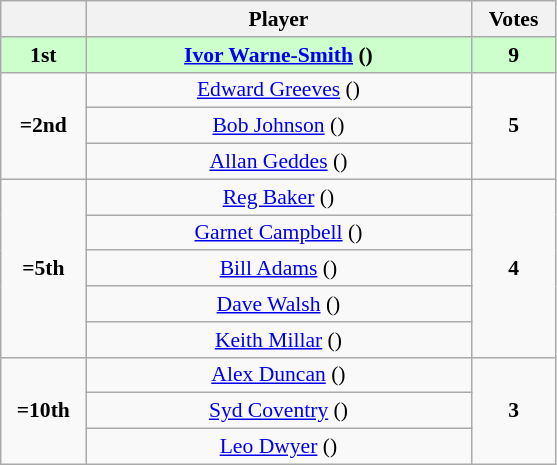<table class="wikitable" style="text-align: center; font-size: 90%;">
<tr>
<th width="50"></th>
<th width="250">Player</th>
<th width="50">Votes</th>
</tr>
<tr style="background: #CCFFCC; font-weight: bold;" |>
<td><strong>1st</strong></td>
<td><a href='#'>Ivor Warne-Smith</a> ()</td>
<td><strong>9</strong></td>
</tr>
<tr>
<td rowspan=3><strong>=2nd</strong></td>
<td><a href='#'>Edward Greeves</a> ()</td>
<td rowspan=3><strong>5</strong></td>
</tr>
<tr>
<td><a href='#'>Bob Johnson</a> ()</td>
</tr>
<tr>
<td><a href='#'>Allan Geddes</a> ()</td>
</tr>
<tr>
<td rowspan=5><strong>=5th</strong></td>
<td><a href='#'>Reg Baker</a> ()</td>
<td rowspan=5><strong>4</strong></td>
</tr>
<tr>
<td><a href='#'>Garnet Campbell</a> ()</td>
</tr>
<tr>
<td><a href='#'>Bill Adams</a> ()</td>
</tr>
<tr>
<td><a href='#'>Dave Walsh</a> ()</td>
</tr>
<tr>
<td><a href='#'>Keith Millar</a> ()</td>
</tr>
<tr>
<td rowspan=3><strong>=10th</strong></td>
<td><a href='#'>Alex Duncan</a> ()</td>
<td rowspan=3><strong>3</strong></td>
</tr>
<tr>
<td><a href='#'>Syd Coventry</a> ()</td>
</tr>
<tr>
<td><a href='#'>Leo Dwyer</a> ()</td>
</tr>
</table>
